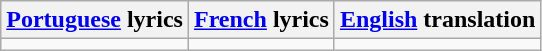<table class="wikitable">
<tr>
<th><a href='#'>Portuguese</a> lyrics</th>
<th><a href='#'>French</a> lyrics</th>
<th><a href='#'>English</a> translation</th>
</tr>
<tr style="vertical-align:top; white-space:nowrap;">
<td></td>
<td></td>
<td></td>
</tr>
</table>
